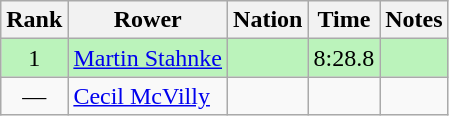<table class="wikitable sortable" style="text-align:center">
<tr>
<th>Rank</th>
<th>Rower</th>
<th>Nation</th>
<th>Time</th>
<th>Notes</th>
</tr>
<tr bgcolor=bbf3bb>
<td>1</td>
<td align=left><a href='#'>Martin Stahnke</a></td>
<td align=left></td>
<td>8:28.8</td>
<td></td>
</tr>
<tr>
<td data-sort-value=2>—</td>
<td align=left><a href='#'>Cecil McVilly</a></td>
<td align=left></td>
<td data-sort-value=9:99.0></td>
<td></td>
</tr>
</table>
